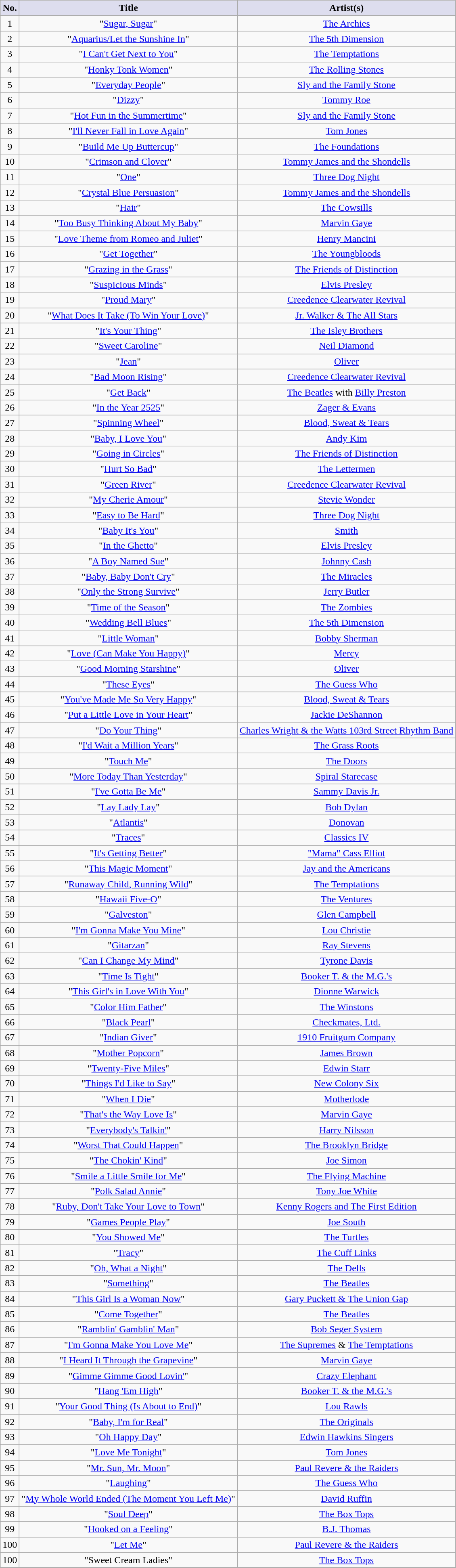<table class="wikitable sortable" style="text-align: center">
<tr>
<th scope="col" style="background:#dde;">No.</th>
<th scope="col" style="background:#dde;">Title</th>
<th scope="col" style="background:#dde;">Artist(s)</th>
</tr>
<tr>
<td>1</td>
<td>"<a href='#'>Sugar, Sugar</a>"</td>
<td><a href='#'>The Archies</a></td>
</tr>
<tr>
<td>2</td>
<td>"<a href='#'>Aquarius/Let the Sunshine In</a>"</td>
<td><a href='#'>The 5th Dimension</a></td>
</tr>
<tr>
<td>3</td>
<td>"<a href='#'>I Can't Get Next to You</a>"</td>
<td><a href='#'>The Temptations</a></td>
</tr>
<tr>
<td>4</td>
<td>"<a href='#'>Honky Tonk Women</a>"</td>
<td><a href='#'>The Rolling Stones</a></td>
</tr>
<tr>
<td>5</td>
<td>"<a href='#'>Everyday People</a>"</td>
<td><a href='#'>Sly and the Family Stone</a></td>
</tr>
<tr>
<td>6</td>
<td>"<a href='#'>Dizzy</a>"</td>
<td><a href='#'>Tommy Roe</a></td>
</tr>
<tr>
<td>7</td>
<td>"<a href='#'>Hot Fun in the Summertime</a>"</td>
<td><a href='#'>Sly and the Family Stone</a></td>
</tr>
<tr>
<td>8</td>
<td>"<a href='#'>I'll Never Fall in Love Again</a>"</td>
<td><a href='#'>Tom Jones</a></td>
</tr>
<tr>
<td>9</td>
<td>"<a href='#'>Build Me Up Buttercup</a>"</td>
<td><a href='#'>The Foundations</a></td>
</tr>
<tr>
<td>10</td>
<td>"<a href='#'>Crimson and Clover</a>"</td>
<td><a href='#'>Tommy James and the Shondells</a></td>
</tr>
<tr>
<td>11</td>
<td>"<a href='#'>One</a>"</td>
<td><a href='#'>Three Dog Night</a></td>
</tr>
<tr>
<td>12</td>
<td>"<a href='#'>Crystal Blue Persuasion</a>"</td>
<td><a href='#'>Tommy James and the Shondells</a></td>
</tr>
<tr>
<td>13</td>
<td>"<a href='#'>Hair</a>"</td>
<td><a href='#'>The Cowsills</a></td>
</tr>
<tr>
<td>14</td>
<td>"<a href='#'>Too Busy Thinking About My Baby</a>"</td>
<td><a href='#'>Marvin Gaye</a></td>
</tr>
<tr>
<td>15</td>
<td>"<a href='#'>Love Theme from Romeo and Juliet</a>"</td>
<td><a href='#'>Henry Mancini</a></td>
</tr>
<tr>
<td>16</td>
<td>"<a href='#'>Get Together</a>"</td>
<td><a href='#'>The Youngbloods</a></td>
</tr>
<tr>
<td>17</td>
<td>"<a href='#'>Grazing in the Grass</a>"</td>
<td><a href='#'>The Friends of Distinction</a></td>
</tr>
<tr>
<td>18</td>
<td>"<a href='#'>Suspicious Minds</a>"</td>
<td><a href='#'>Elvis Presley</a></td>
</tr>
<tr>
<td>19</td>
<td>"<a href='#'>Proud Mary</a>"</td>
<td><a href='#'>Creedence Clearwater Revival</a></td>
</tr>
<tr>
<td>20</td>
<td>"<a href='#'>What Does It Take (To Win Your Love)</a>"</td>
<td><a href='#'>Jr. Walker & The All Stars</a></td>
</tr>
<tr>
<td>21</td>
<td>"<a href='#'>It's Your Thing</a>"</td>
<td><a href='#'>The Isley Brothers</a></td>
</tr>
<tr>
<td>22</td>
<td>"<a href='#'>Sweet Caroline</a>"</td>
<td><a href='#'>Neil Diamond</a></td>
</tr>
<tr>
<td>23</td>
<td>"<a href='#'>Jean</a>"</td>
<td><a href='#'>Oliver</a></td>
</tr>
<tr>
<td>24</td>
<td>"<a href='#'>Bad Moon Rising</a>"</td>
<td><a href='#'>Creedence Clearwater Revival</a></td>
</tr>
<tr>
<td>25</td>
<td>"<a href='#'>Get Back</a>"</td>
<td><a href='#'>The Beatles</a> with <a href='#'>Billy Preston</a></td>
</tr>
<tr>
<td>26</td>
<td>"<a href='#'>In the Year 2525</a>"</td>
<td><a href='#'>Zager & Evans</a></td>
</tr>
<tr>
<td>27</td>
<td>"<a href='#'>Spinning Wheel</a>"</td>
<td><a href='#'>Blood, Sweat & Tears</a></td>
</tr>
<tr>
<td>28</td>
<td>"<a href='#'>Baby, I Love You</a>"</td>
<td><a href='#'>Andy Kim</a></td>
</tr>
<tr>
<td>29</td>
<td>"<a href='#'>Going in Circles</a>"</td>
<td><a href='#'>The Friends of Distinction</a></td>
</tr>
<tr>
<td>30</td>
<td>"<a href='#'>Hurt So Bad</a>"</td>
<td><a href='#'>The Lettermen</a></td>
</tr>
<tr>
<td>31</td>
<td>"<a href='#'>Green River</a>"</td>
<td><a href='#'>Creedence Clearwater Revival</a></td>
</tr>
<tr>
<td>32</td>
<td>"<a href='#'>My Cherie Amour</a>"</td>
<td><a href='#'>Stevie Wonder</a></td>
</tr>
<tr>
<td>33</td>
<td>"<a href='#'>Easy to Be Hard</a>"</td>
<td><a href='#'>Three Dog Night</a></td>
</tr>
<tr>
<td>34</td>
<td>"<a href='#'>Baby It's You</a>"</td>
<td><a href='#'>Smith</a></td>
</tr>
<tr>
<td>35</td>
<td>"<a href='#'>In the Ghetto</a>"</td>
<td><a href='#'>Elvis Presley</a></td>
</tr>
<tr>
<td>36</td>
<td>"<a href='#'>A Boy Named Sue</a>"</td>
<td><a href='#'>Johnny Cash</a></td>
</tr>
<tr>
<td>37</td>
<td>"<a href='#'>Baby, Baby Don't Cry</a>"</td>
<td><a href='#'>The Miracles</a></td>
</tr>
<tr>
<td>38</td>
<td>"<a href='#'>Only the Strong Survive</a>"</td>
<td><a href='#'>Jerry Butler</a></td>
</tr>
<tr>
<td>39</td>
<td>"<a href='#'>Time of the Season</a>"</td>
<td><a href='#'>The Zombies</a></td>
</tr>
<tr>
<td>40</td>
<td>"<a href='#'>Wedding Bell Blues</a>"</td>
<td><a href='#'>The 5th Dimension</a></td>
</tr>
<tr>
<td>41</td>
<td>"<a href='#'>Little Woman</a>"</td>
<td><a href='#'>Bobby Sherman</a></td>
</tr>
<tr>
<td>42</td>
<td>"<a href='#'>Love (Can Make You Happy)</a>"</td>
<td><a href='#'>Mercy</a></td>
</tr>
<tr>
<td>43</td>
<td>"<a href='#'>Good Morning Starshine</a>"</td>
<td><a href='#'>Oliver</a></td>
</tr>
<tr>
<td>44</td>
<td>"<a href='#'>These Eyes</a>"</td>
<td><a href='#'>The Guess Who</a></td>
</tr>
<tr>
<td>45</td>
<td>"<a href='#'>You've Made Me So Very Happy</a>"</td>
<td><a href='#'>Blood, Sweat & Tears</a></td>
</tr>
<tr>
<td>46</td>
<td>"<a href='#'>Put a Little Love in Your Heart</a>"</td>
<td><a href='#'>Jackie DeShannon</a></td>
</tr>
<tr>
<td>47</td>
<td>"<a href='#'>Do Your Thing</a>"</td>
<td><a href='#'>Charles Wright & the Watts 103rd Street Rhythm Band</a></td>
</tr>
<tr>
<td>48</td>
<td>"<a href='#'>I'd Wait a Million Years</a>"</td>
<td><a href='#'>The Grass Roots</a></td>
</tr>
<tr>
<td>49</td>
<td>"<a href='#'>Touch Me</a>"</td>
<td><a href='#'>The Doors</a></td>
</tr>
<tr>
<td>50</td>
<td>"<a href='#'>More Today Than Yesterday</a>"</td>
<td><a href='#'>Spiral Starecase</a></td>
</tr>
<tr>
<td>51</td>
<td>"<a href='#'>I've Gotta Be Me</a>"</td>
<td><a href='#'>Sammy Davis Jr.</a></td>
</tr>
<tr>
<td>52</td>
<td>"<a href='#'>Lay Lady Lay</a>"</td>
<td><a href='#'>Bob Dylan</a></td>
</tr>
<tr>
<td>53</td>
<td>"<a href='#'>Atlantis</a>"</td>
<td><a href='#'>Donovan</a></td>
</tr>
<tr>
<td>54</td>
<td>"<a href='#'>Traces</a>"</td>
<td><a href='#'>Classics IV</a></td>
</tr>
<tr>
<td>55</td>
<td>"<a href='#'>It's Getting Better</a>"</td>
<td><a href='#'>"Mama" Cass Elliot</a></td>
</tr>
<tr>
<td>56</td>
<td>"<a href='#'>This Magic Moment</a>"</td>
<td><a href='#'>Jay and the Americans</a></td>
</tr>
<tr>
<td>57</td>
<td>"<a href='#'>Runaway Child, Running Wild</a>"</td>
<td><a href='#'>The Temptations</a></td>
</tr>
<tr>
<td>58</td>
<td>"<a href='#'>Hawaii Five-O</a>"</td>
<td><a href='#'>The Ventures</a></td>
</tr>
<tr>
<td>59</td>
<td>"<a href='#'>Galveston</a>"</td>
<td><a href='#'>Glen Campbell</a></td>
</tr>
<tr>
<td>60</td>
<td>"<a href='#'>I'm Gonna Make You Mine</a>"</td>
<td><a href='#'>Lou Christie</a></td>
</tr>
<tr>
<td>61</td>
<td>"<a href='#'>Gitarzan</a>"</td>
<td><a href='#'>Ray Stevens</a></td>
</tr>
<tr>
<td>62</td>
<td>"<a href='#'>Can I Change My Mind</a>"</td>
<td><a href='#'>Tyrone Davis</a></td>
</tr>
<tr>
<td>63</td>
<td>"<a href='#'>Time Is Tight</a>"</td>
<td><a href='#'>Booker T. & the M.G.'s</a></td>
</tr>
<tr>
<td>64</td>
<td>"<a href='#'>This Girl's in Love With You</a>"</td>
<td><a href='#'>Dionne Warwick</a></td>
</tr>
<tr>
<td>65</td>
<td>"<a href='#'>Color Him Father</a>"</td>
<td><a href='#'>The Winstons</a></td>
</tr>
<tr>
<td>66</td>
<td>"<a href='#'>Black Pearl</a>"</td>
<td><a href='#'>Checkmates, Ltd.</a></td>
</tr>
<tr>
<td>67</td>
<td>"<a href='#'>Indian Giver</a>"</td>
<td><a href='#'>1910 Fruitgum Company</a></td>
</tr>
<tr>
<td>68</td>
<td>"<a href='#'>Mother Popcorn</a>"</td>
<td><a href='#'>James Brown</a></td>
</tr>
<tr>
<td>69</td>
<td>"<a href='#'>Twenty-Five Miles</a>"</td>
<td><a href='#'>Edwin Starr</a></td>
</tr>
<tr>
<td>70</td>
<td>"<a href='#'>Things I'd Like to Say</a>"</td>
<td><a href='#'>New Colony Six</a></td>
</tr>
<tr>
<td>71</td>
<td>"<a href='#'>When I Die</a>"</td>
<td><a href='#'>Motherlode</a></td>
</tr>
<tr>
<td>72</td>
<td>"<a href='#'>That's the Way Love Is</a>"</td>
<td><a href='#'>Marvin Gaye</a></td>
</tr>
<tr>
<td>73</td>
<td>"<a href='#'>Everybody's Talkin'</a>"</td>
<td><a href='#'>Harry Nilsson</a></td>
</tr>
<tr>
<td>74</td>
<td>"<a href='#'>Worst That Could Happen</a>"</td>
<td><a href='#'>The Brooklyn Bridge</a></td>
</tr>
<tr>
<td>75</td>
<td>"<a href='#'>The Chokin' Kind</a>"</td>
<td><a href='#'>Joe Simon</a></td>
</tr>
<tr>
<td>76</td>
<td>"<a href='#'>Smile a Little Smile for Me</a>"</td>
<td><a href='#'>The Flying Machine</a></td>
</tr>
<tr>
<td>77</td>
<td>"<a href='#'>Polk Salad Annie</a>"</td>
<td><a href='#'>Tony Joe White</a></td>
</tr>
<tr>
<td>78</td>
<td>"<a href='#'>Ruby, Don't Take Your Love to Town</a>"</td>
<td><a href='#'>Kenny Rogers and The First Edition</a></td>
</tr>
<tr>
<td>79</td>
<td>"<a href='#'>Games People Play</a>"</td>
<td><a href='#'>Joe South</a></td>
</tr>
<tr>
<td>80</td>
<td>"<a href='#'>You Showed Me</a>"</td>
<td><a href='#'>The Turtles</a></td>
</tr>
<tr>
<td>81</td>
<td>"<a href='#'>Tracy</a>"</td>
<td><a href='#'>The Cuff Links</a></td>
</tr>
<tr>
<td>82</td>
<td>"<a href='#'>Oh, What a Night</a>"</td>
<td><a href='#'>The Dells</a></td>
</tr>
<tr>
<td>83</td>
<td>"<a href='#'>Something</a>"</td>
<td><a href='#'>The Beatles</a></td>
</tr>
<tr>
<td>84</td>
<td>"<a href='#'>This Girl Is a Woman Now</a>"</td>
<td><a href='#'>Gary Puckett & The Union Gap</a></td>
</tr>
<tr>
<td>85</td>
<td>"<a href='#'>Come Together</a>"</td>
<td><a href='#'>The Beatles</a></td>
</tr>
<tr>
<td>86</td>
<td>"<a href='#'>Ramblin' Gamblin' Man</a>"</td>
<td><a href='#'>Bob Seger System</a></td>
</tr>
<tr>
<td>87</td>
<td>"<a href='#'>I'm Gonna Make You Love Me</a>"</td>
<td><a href='#'>The Supremes</a> & <a href='#'>The Temptations</a></td>
</tr>
<tr>
<td>88</td>
<td>"<a href='#'>I Heard It Through the Grapevine</a>"</td>
<td><a href='#'>Marvin Gaye</a></td>
</tr>
<tr>
<td>89</td>
<td>"<a href='#'>Gimme Gimme Good Lovin'</a>"</td>
<td><a href='#'>Crazy Elephant</a></td>
</tr>
<tr>
<td>90</td>
<td>"<a href='#'>Hang 'Em High</a>"</td>
<td><a href='#'>Booker T. & the M.G.'s</a></td>
</tr>
<tr>
<td>91</td>
<td>"<a href='#'>Your Good Thing (Is About to End)</a>"</td>
<td><a href='#'>Lou Rawls</a></td>
</tr>
<tr>
<td>92</td>
<td>"<a href='#'>Baby, I'm for Real</a>"</td>
<td><a href='#'>The Originals</a></td>
</tr>
<tr>
<td>93</td>
<td>"<a href='#'>Oh Happy Day</a>"</td>
<td><a href='#'>Edwin Hawkins Singers</a></td>
</tr>
<tr>
<td>94</td>
<td>"<a href='#'>Love Me Tonight</a>"</td>
<td><a href='#'>Tom Jones</a></td>
</tr>
<tr>
<td>95</td>
<td>"<a href='#'>Mr. Sun, Mr. Moon</a>"</td>
<td><a href='#'>Paul Revere & the Raiders</a></td>
</tr>
<tr>
<td>96</td>
<td>"<a href='#'>Laughing</a>"</td>
<td><a href='#'>The Guess Who</a></td>
</tr>
<tr>
<td>97</td>
<td>"<a href='#'>My Whole World Ended (The Moment You Left Me)</a>"</td>
<td><a href='#'>David Ruffin</a></td>
</tr>
<tr>
<td>98</td>
<td>"<a href='#'>Soul Deep</a>"</td>
<td><a href='#'>The Box Tops</a></td>
</tr>
<tr>
<td>99</td>
<td>"<a href='#'>Hooked on a Feeling</a>"</td>
<td><a href='#'>B.J. Thomas</a></td>
</tr>
<tr>
<td>100</td>
<td>"<a href='#'>Let Me</a>"</td>
<td><a href='#'>Paul Revere & the Raiders</a></td>
</tr>
<tr>
<td>100</td>
<td>"Sweet Cream Ladies"</td>
<td><a href='#'>The Box Tops</a></td>
</tr>
<tr>
</tr>
</table>
